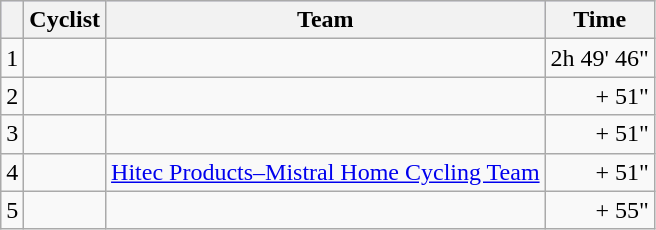<table class="wikitable">
<tr style="background:#ccccff;">
<th></th>
<th>Cyclist</th>
<th>Team</th>
<th>Time</th>
</tr>
<tr>
<td>1</td>
<td></td>
<td></td>
<td align="right">2h 49' 46"</td>
</tr>
<tr>
<td>2</td>
<td></td>
<td></td>
<td align="right">+ 51"</td>
</tr>
<tr>
<td>3</td>
<td></td>
<td></td>
<td align="right">+ 51"</td>
</tr>
<tr>
<td>4</td>
<td></td>
<td><a href='#'>Hitec Products–Mistral Home Cycling Team</a></td>
<td align="right">+ 51"</td>
</tr>
<tr>
<td>5</td>
<td></td>
<td></td>
<td align="right">+ 55"</td>
</tr>
</table>
